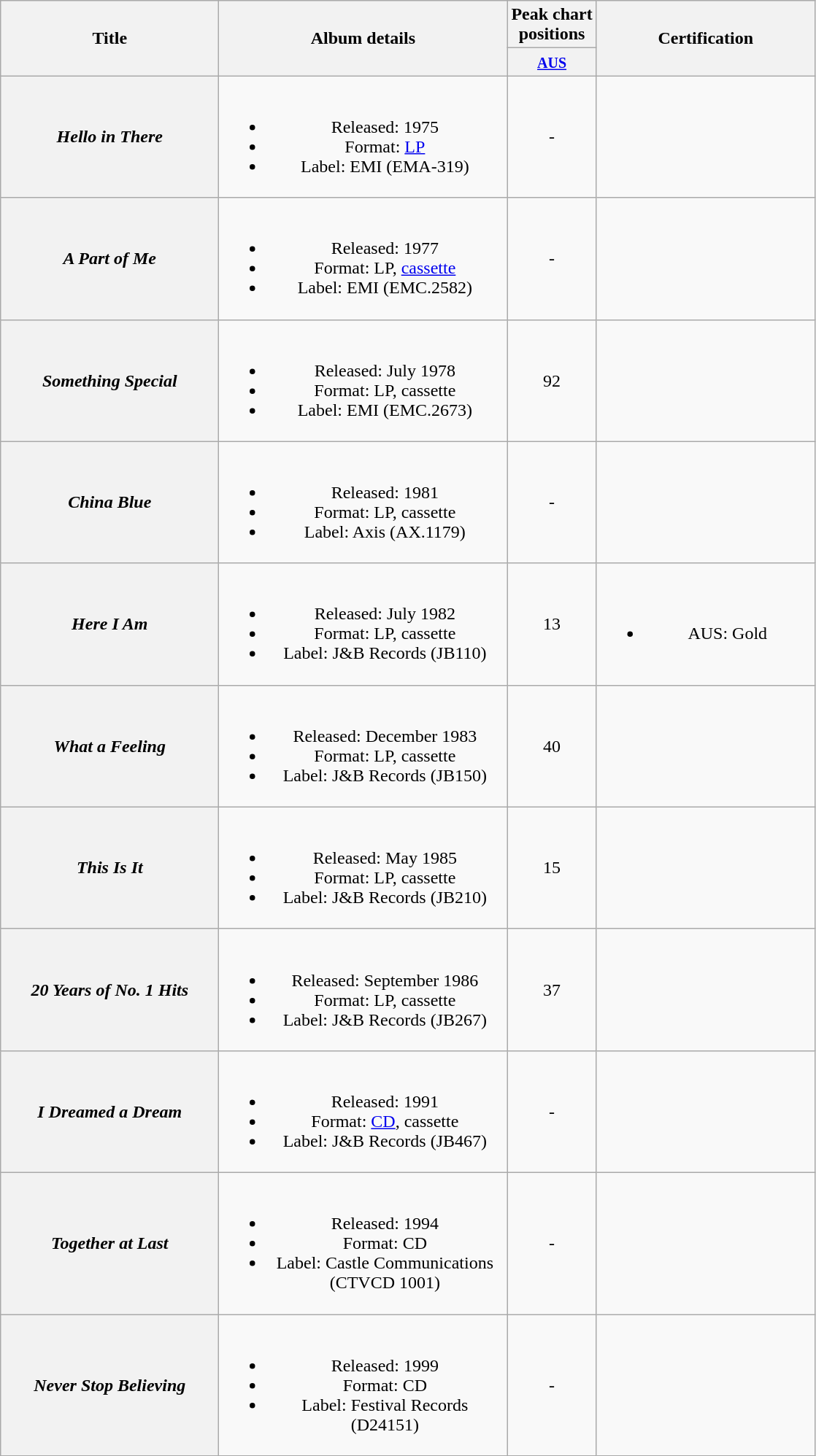<table class="wikitable plainrowheaders" style="text-align:center;" border="1">
<tr>
<th scope="col" rowspan="2" style="width:12em;">Title</th>
<th scope="col" rowspan="2" style="width:16em;">Album details</th>
<th scope="col" colspan="1">Peak chart<br>positions</th>
<th scope="col" rowspan="2" style="width:12em;">Certification</th>
</tr>
<tr>
<th scope="col" style="text-align:center;"><small><a href='#'>AUS</a></small><br></th>
</tr>
<tr>
<th scope="row"><em>Hello in There</em></th>
<td><br><ul><li>Released: 1975</li><li>Format: <a href='#'>LP</a></li><li>Label: EMI (EMA-319)</li></ul></td>
<td align="center">-</td>
<td></td>
</tr>
<tr>
<th scope="row"><em>A Part of Me</em></th>
<td><br><ul><li>Released: 1977</li><li>Format: LP, <a href='#'>cassette</a></li><li>Label: EMI (EMC.2582)</li></ul></td>
<td align="center">-</td>
<td></td>
</tr>
<tr>
<th scope="row"><em>Something Special</em></th>
<td><br><ul><li>Released: July 1978</li><li>Format: LP, cassette</li><li>Label: EMI (EMC.2673)</li></ul></td>
<td align="center">92</td>
<td></td>
</tr>
<tr>
<th scope="row"><em>China Blue</em></th>
<td><br><ul><li>Released: 1981</li><li>Format: LP, cassette</li><li>Label: Axis (AX.1179)</li></ul></td>
<td align="center">-</td>
<td></td>
</tr>
<tr>
<th scope="row"><em>Here I Am</em></th>
<td><br><ul><li>Released: July 1982</li><li>Format: LP, cassette</li><li>Label: J&B Records (JB110)</li></ul></td>
<td align="center">13</td>
<td><br><ul><li>AUS: Gold</li></ul></td>
</tr>
<tr>
<th scope="row"><em>What a Feeling</em></th>
<td><br><ul><li>Released: December 1983</li><li>Format: LP, cassette</li><li>Label: J&B Records (JB150)</li></ul></td>
<td align="center">40</td>
<td></td>
</tr>
<tr>
<th scope="row"><em>This Is It</em></th>
<td><br><ul><li>Released: May 1985</li><li>Format: LP, cassette</li><li>Label: J&B Records (JB210)</li></ul></td>
<td align="center">15</td>
<td></td>
</tr>
<tr>
<th scope="row"><em>20 Years of No. 1 Hits</em></th>
<td><br><ul><li>Released: September 1986</li><li>Format: LP, cassette</li><li>Label: J&B Records (JB267)</li></ul></td>
<td align="center">37</td>
<td></td>
</tr>
<tr>
<th scope="row"><em>I Dreamed a Dream</em></th>
<td><br><ul><li>Released: 1991</li><li>Format: <a href='#'>CD</a>, cassette</li><li>Label: J&B Records (JB467)</li></ul></td>
<td align="center">-</td>
<td></td>
</tr>
<tr>
<th scope="row"><em>Together at Last</em> <br> </th>
<td><br><ul><li>Released: 1994</li><li>Format: CD</li><li>Label: Castle Communications (CTVCD 1001)</li></ul></td>
<td align="center">-</td>
<td></td>
</tr>
<tr>
<th scope="row"><em>Never Stop Believing</em></th>
<td><br><ul><li>Released: 1999</li><li>Format: CD</li><li>Label: Festival Records (D24151)</li></ul></td>
<td align="center">-</td>
<td></td>
</tr>
</table>
